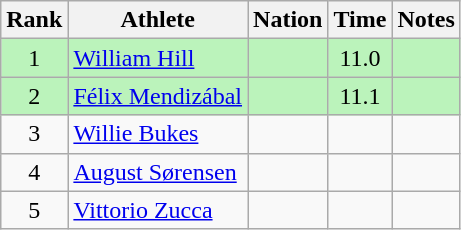<table class="wikitable sortable" style="text-align:center">
<tr>
<th>Rank</th>
<th>Athlete</th>
<th>Nation</th>
<th>Time</th>
<th>Notes</th>
</tr>
<tr bgcolor=bbf3bb>
<td>1</td>
<td align=left data-sort-value="Hill, William"><a href='#'>William Hill</a></td>
<td align=left></td>
<td>11.0</td>
<td></td>
</tr>
<tr bgcolor=bbf3bb>
<td>2</td>
<td align=left data-sort-value="Mendizábal, Félix"><a href='#'>Félix Mendizábal</a></td>
<td align=left></td>
<td>11.1</td>
<td></td>
</tr>
<tr>
<td>3</td>
<td align=left data-sort-value="Bukes, Willie"><a href='#'>Willie Bukes</a></td>
<td align=left></td>
<td></td>
<td></td>
</tr>
<tr>
<td>4</td>
<td align=left data-sort-value="Sørensen, August"><a href='#'>August Sørensen</a></td>
<td align=left></td>
<td></td>
<td></td>
</tr>
<tr>
<td>5</td>
<td align=left data-sort-value="Zucca, Vittorio"><a href='#'>Vittorio Zucca</a></td>
<td align=left></td>
<td></td>
<td></td>
</tr>
</table>
